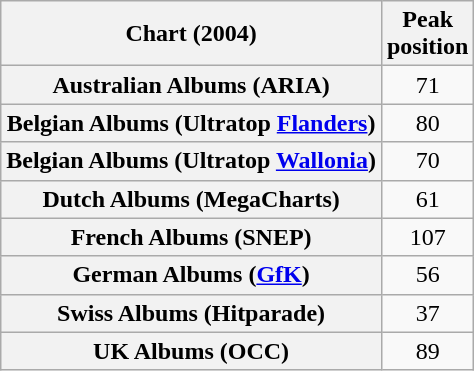<table class="wikitable sortable plainrowheaders" style="text-align:center">
<tr>
<th scope="col">Chart (2004)</th>
<th scope="col">Peak<br>position</th>
</tr>
<tr>
<th scope="row">Australian Albums (ARIA)</th>
<td align="center">71</td>
</tr>
<tr>
<th scope="row">Belgian Albums (Ultratop <a href='#'>Flanders</a>)</th>
<td>80</td>
</tr>
<tr>
<th scope="row">Belgian Albums (Ultratop <a href='#'>Wallonia</a>)</th>
<td>70</td>
</tr>
<tr>
<th scope="row">Dutch Albums (MegaCharts)</th>
<td>61</td>
</tr>
<tr>
<th scope="row">French Albums (SNEP)</th>
<td align="center">107</td>
</tr>
<tr>
<th scope="row">German Albums (<a href='#'>GfK</a>)</th>
<td align="center">56</td>
</tr>
<tr>
<th scope="row">Swiss Albums (Hitparade)</th>
<td align="center">37</td>
</tr>
<tr>
<th scope="row">UK Albums (OCC)</th>
<td align="center">89</td>
</tr>
</table>
